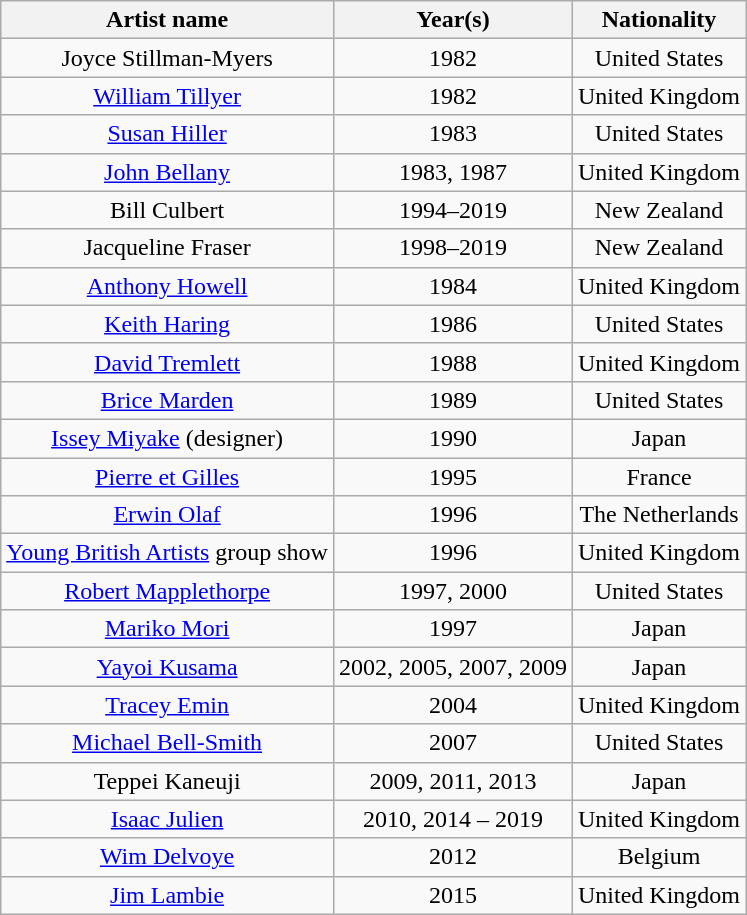<table class="wikitable" style="text-align:center">
<tr>
<th>Artist name</th>
<th>Year(s)</th>
<th>Nationality</th>
</tr>
<tr>
<td>Joyce Stillman-Myers</td>
<td>1982</td>
<td>United States</td>
</tr>
<tr>
<td><a href='#'>William Tillyer</a></td>
<td>1982</td>
<td>United Kingdom</td>
</tr>
<tr>
<td><a href='#'>Susan Hiller</a></td>
<td>1983</td>
<td>United States</td>
</tr>
<tr>
<td><a href='#'>John Bellany</a></td>
<td>1983, 1987</td>
<td>United Kingdom</td>
</tr>
<tr>
<td>Bill Culbert</td>
<td>1994–2019</td>
<td>New Zealand</td>
</tr>
<tr>
<td>Jacqueline Fraser</td>
<td>1998–2019</td>
<td>New Zealand</td>
</tr>
<tr>
<td><a href='#'> Anthony Howell</a></td>
<td>1984</td>
<td>United Kingdom</td>
</tr>
<tr>
<td><a href='#'>Keith Haring</a></td>
<td>1986</td>
<td>United States</td>
</tr>
<tr>
<td><a href='#'>David Tremlett</a></td>
<td>1988</td>
<td>United Kingdom</td>
</tr>
<tr>
<td><a href='#'>Brice Marden</a></td>
<td>1989</td>
<td>United States</td>
</tr>
<tr>
<td><a href='#'>Issey Miyake</a> (designer)</td>
<td>1990</td>
<td>Japan</td>
</tr>
<tr>
<td><a href='#'>Pierre et Gilles</a></td>
<td>1995</td>
<td>France</td>
</tr>
<tr>
<td><a href='#'>Erwin Olaf</a></td>
<td>1996</td>
<td>The Netherlands</td>
</tr>
<tr>
<td><a href='#'>Young British Artists</a> group show</td>
<td>1996</td>
<td>United Kingdom</td>
</tr>
<tr>
<td><a href='#'>Robert Mapplethorpe</a></td>
<td>1997, 2000</td>
<td>United States</td>
</tr>
<tr>
<td><a href='#'>Mariko Mori</a></td>
<td>1997</td>
<td>Japan</td>
</tr>
<tr>
<td><a href='#'>Yayoi Kusama</a></td>
<td>2002, 2005, 2007, 2009</td>
<td>Japan</td>
</tr>
<tr>
<td><a href='#'>Tracey Emin</a></td>
<td>2004</td>
<td>United Kingdom</td>
</tr>
<tr>
<td><a href='#'>Michael Bell-Smith</a></td>
<td>2007</td>
<td>United States</td>
</tr>
<tr>
<td>Teppei Kaneuji</td>
<td>2009, 2011, 2013</td>
<td>Japan</td>
</tr>
<tr>
<td><a href='#'>Isaac Julien</a></td>
<td>2010, 2014 – 2019</td>
<td>United Kingdom</td>
</tr>
<tr>
<td><a href='#'>Wim Delvoye</a></td>
<td>2012</td>
<td>Belgium</td>
</tr>
<tr>
<td><a href='#'>Jim Lambie</a></td>
<td>2015</td>
<td>United Kingdom</td>
</tr>
</table>
